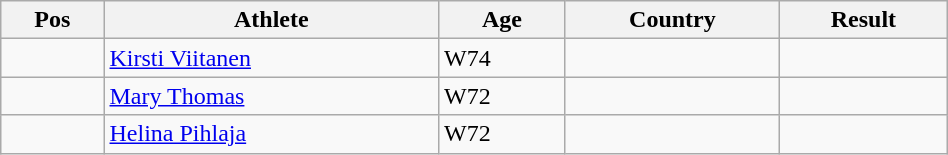<table class="wikitable"  style="text-align:center; width:50%;">
<tr>
<th>Pos</th>
<th>Athlete</th>
<th>Age</th>
<th>Country</th>
<th>Result</th>
</tr>
<tr>
<td align=center></td>
<td align=left><a href='#'>Kirsti Viitanen</a></td>
<td align=left>W74</td>
<td align=left></td>
<td></td>
</tr>
<tr>
<td align=center></td>
<td align=left><a href='#'>Mary Thomas</a></td>
<td align=left>W72</td>
<td align=left></td>
<td></td>
</tr>
<tr>
<td align=center></td>
<td align=left><a href='#'>Helina Pihlaja</a></td>
<td align=left>W72</td>
<td align=left></td>
<td></td>
</tr>
</table>
